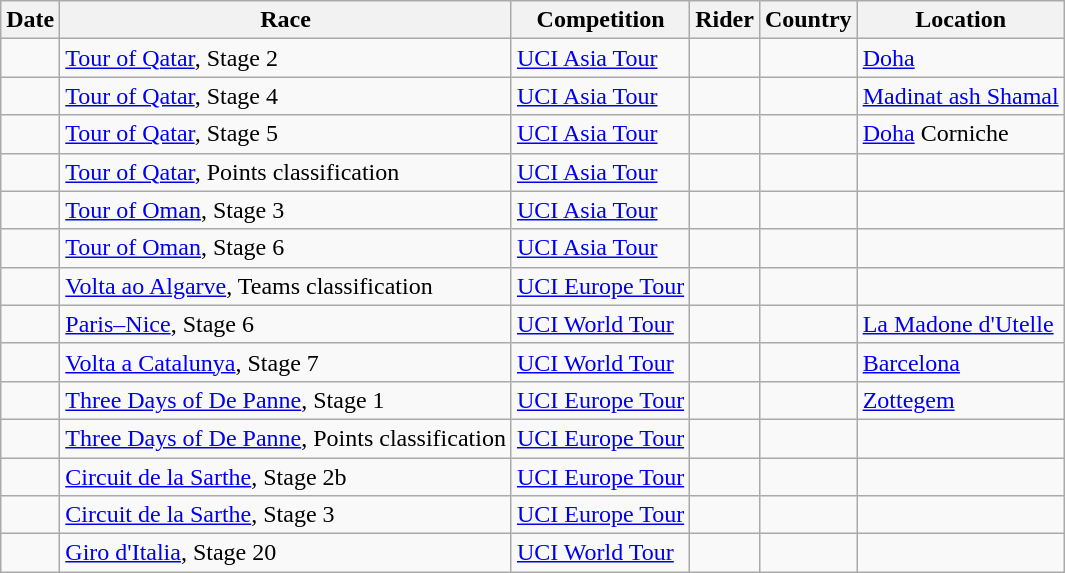<table class="wikitable sortable">
<tr>
<th>Date</th>
<th>Race</th>
<th>Competition</th>
<th>Rider</th>
<th>Country</th>
<th>Location</th>
</tr>
<tr>
<td></td>
<td><a href='#'>Tour of Qatar</a>, Stage 2</td>
<td><a href='#'>UCI Asia Tour</a></td>
<td></td>
<td></td>
<td><a href='#'>Doha</a></td>
</tr>
<tr>
<td></td>
<td><a href='#'>Tour of Qatar</a>, Stage 4</td>
<td><a href='#'>UCI Asia Tour</a></td>
<td></td>
<td></td>
<td><a href='#'>Madinat ash Shamal</a></td>
</tr>
<tr>
<td></td>
<td><a href='#'>Tour of Qatar</a>, Stage 5</td>
<td><a href='#'>UCI Asia Tour</a></td>
<td></td>
<td></td>
<td><a href='#'>Doha</a> Corniche</td>
</tr>
<tr>
<td></td>
<td><a href='#'>Tour of Qatar</a>, Points classification</td>
<td><a href='#'>UCI Asia Tour</a></td>
<td></td>
<td></td>
<td></td>
</tr>
<tr>
<td></td>
<td><a href='#'>Tour of Oman</a>, Stage 3</td>
<td><a href='#'>UCI Asia Tour</a></td>
<td></td>
<td></td>
<td></td>
</tr>
<tr>
<td></td>
<td><a href='#'>Tour of Oman</a>, Stage 6</td>
<td><a href='#'>UCI Asia Tour</a></td>
<td></td>
<td></td>
<td></td>
</tr>
<tr>
<td></td>
<td><a href='#'>Volta ao Algarve</a>, Teams classification</td>
<td><a href='#'>UCI Europe Tour</a></td>
<td></td>
<td></td>
<td></td>
</tr>
<tr>
<td></td>
<td><a href='#'>Paris–Nice</a>, Stage 6</td>
<td><a href='#'>UCI World Tour</a></td>
<td></td>
<td></td>
<td><a href='#'>La Madone d'Utelle</a></td>
</tr>
<tr>
<td></td>
<td><a href='#'>Volta a Catalunya</a>, Stage 7</td>
<td><a href='#'>UCI World Tour</a></td>
<td></td>
<td></td>
<td><a href='#'>Barcelona</a></td>
</tr>
<tr>
<td></td>
<td><a href='#'>Three Days of De Panne</a>, Stage 1</td>
<td><a href='#'>UCI Europe Tour</a></td>
<td></td>
<td></td>
<td><a href='#'>Zottegem</a></td>
</tr>
<tr>
<td></td>
<td><a href='#'>Three Days of De Panne</a>, Points classification</td>
<td><a href='#'>UCI Europe Tour</a></td>
<td></td>
<td></td>
<td></td>
</tr>
<tr>
<td></td>
<td><a href='#'>Circuit de la Sarthe</a>, Stage 2b</td>
<td><a href='#'>UCI Europe Tour</a></td>
<td></td>
<td></td>
<td></td>
</tr>
<tr>
<td></td>
<td><a href='#'>Circuit de la Sarthe</a>, Stage 3</td>
<td><a href='#'>UCI Europe Tour</a></td>
<td></td>
<td></td>
<td></td>
</tr>
<tr>
<td></td>
<td><a href='#'>Giro d'Italia</a>, Stage 20</td>
<td><a href='#'>UCI World Tour</a></td>
<td></td>
<td></td>
<td></td>
</tr>
</table>
